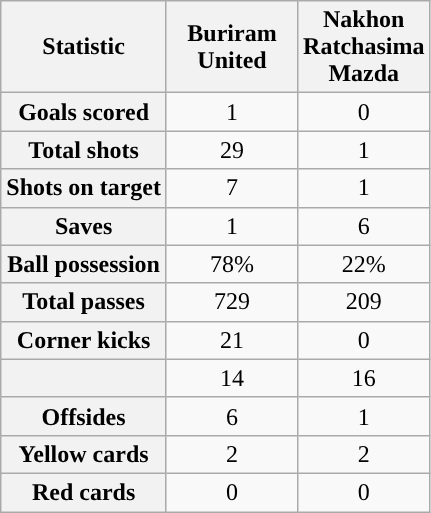<table class="wikitable plainrowheaders" style="text-align:center">
<tr>
<th scope="col">Statistic</th>
<th scope="col" style="width:80px">Buriram United</th>
<th scope="col" style="width:80px">Nakhon Ratchasima Mazda</th>
</tr>
<tr>
<th scope=row>Goals scored</th>
<td>1</td>
<td>0</td>
</tr>
<tr>
<th scope=row>Total shots</th>
<td>29</td>
<td>1</td>
</tr>
<tr>
<th scope=row>Shots on target</th>
<td>7</td>
<td>1</td>
</tr>
<tr>
<th scope=row>Saves</th>
<td>1</td>
<td>6</td>
</tr>
<tr>
<th scope=row>Ball possession</th>
<td>78%</td>
<td>22%</td>
</tr>
<tr>
<th scope=row>Total passes</th>
<td>729</td>
<td>209</td>
</tr>
<tr>
<th scope=row>Corner kicks</th>
<td>21</td>
<td>0</td>
</tr>
<tr>
<th scope=row></th>
<td>14</td>
<td>16</td>
</tr>
<tr>
<th scope=row>Offsides</th>
<td>6</td>
<td>1</td>
</tr>
<tr>
<th scope=row>Yellow cards</th>
<td>2</td>
<td>2</td>
</tr>
<tr>
<th scope=row>Red cards</th>
<td>0</td>
<td>0</td>
</tr>
</table>
